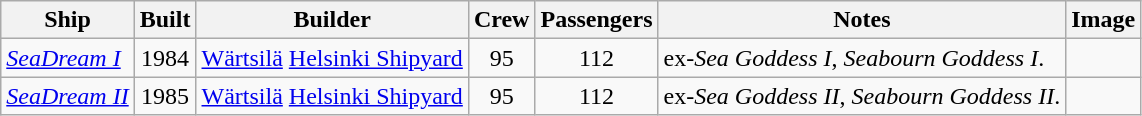<table class="wikitable">
<tr>
<th>Ship</th>
<th>Built</th>
<th>Builder</th>
<th>Crew</th>
<th>Passengers</th>
<th>Notes</th>
<th>Image</th>
</tr>
<tr>
<td><em><a href='#'>SeaDream I</a></em></td>
<td align=center>1984</td>
<td><a href='#'>Wärtsilä</a> <a href='#'>Helsinki Shipyard</a></td>
<td align=center>95</td>
<td align=center>112</td>
<td>ex-<em>Sea Goddess I</em>, <em>Seabourn Goddess I</em>.</td>
<td></td>
</tr>
<tr>
<td><em><a href='#'>SeaDream II</a></em></td>
<td align=center>1985</td>
<td><a href='#'>Wärtsilä</a> <a href='#'>Helsinki Shipyard</a></td>
<td align=center>95</td>
<td align=center>112</td>
<td>ex-<em>Sea Goddess II</em>, <em>Seabourn Goddess II</em>.</td>
<td></td>
</tr>
</table>
